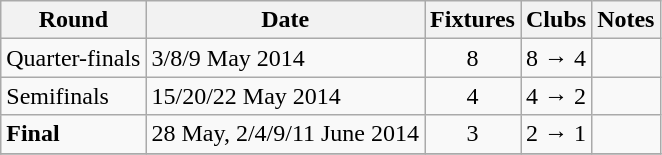<table class="wikitable">
<tr>
<th>Round</th>
<th>Date</th>
<th>Fixtures</th>
<th>Clubs</th>
<th>Notes</th>
</tr>
<tr>
<td>Quarter-finals</td>
<td>3/8/9 May 2014</td>
<td align="center">8</td>
<td align="center">8 → 4</td>
<td></td>
</tr>
<tr>
<td>Semifinals</td>
<td>15/20/22 May 2014</td>
<td align="center">4</td>
<td align="center">4 → 2</td>
<td align="center"></td>
</tr>
<tr>
<td><strong>Final</strong></td>
<td>28 May, 2/4/9/11 June 2014</td>
<td align="center">3</td>
<td align="center">2 → 1</td>
<td align="center"></td>
</tr>
<tr>
</tr>
</table>
